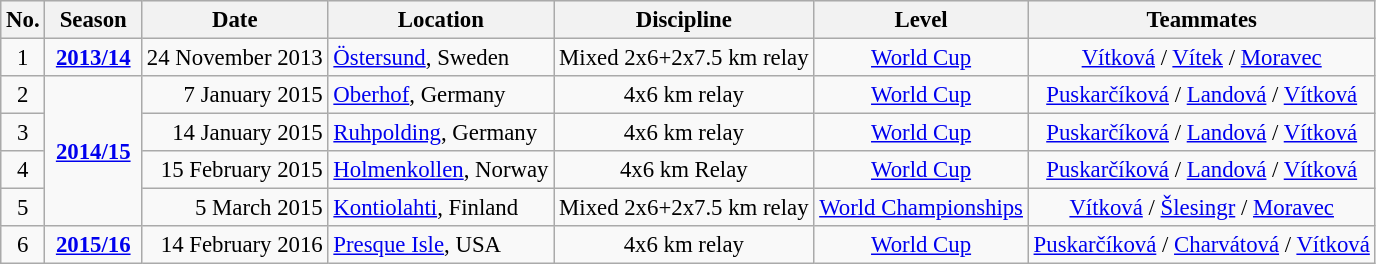<table class="wikitable" style="text-align:center; font-size:95%;">
<tr style="background:#efefef;">
<th>No.</th>
<th>Season</th>
<th>Date</th>
<th>Location</th>
<th>Discipline</th>
<th>Level</th>
<th>Teammates</th>
</tr>
<tr>
<td align=center>1</td>
<td align=center><strong> <a href='#'>2013/14</a> </strong></td>
<td align=right>24 November 2013</td>
<td align=left> <a href='#'>Östersund</a>, Sweden</td>
<td>Mixed 2x6+2x7.5 km relay</td>
<td><a href='#'>World Cup</a></td>
<td align=center><a href='#'>Vítková</a> / <a href='#'>Vítek</a> / <a href='#'>Moravec</a></td>
</tr>
<tr>
<td align=center>2</td>
<td rowspan=4 align=center><strong><a href='#'>2014/15</a></strong></td>
<td align=right>7 January 2015</td>
<td align=left> <a href='#'>Oberhof</a>, Germany</td>
<td>4x6 km relay</td>
<td><a href='#'>World Cup</a></td>
<td align=center><a href='#'>Puskarčíková</a> / <a href='#'>Landová</a> / <a href='#'>Vítková</a></td>
</tr>
<tr>
<td align=center>3</td>
<td align=right>14 January 2015</td>
<td align=left> <a href='#'>Ruhpolding</a>, Germany</td>
<td>4x6 km relay</td>
<td><a href='#'>World Cup</a></td>
<td align=center><a href='#'>Puskarčíková</a> / <a href='#'>Landová</a> / <a href='#'>Vítková</a></td>
</tr>
<tr>
<td align=center>4</td>
<td align=right>15 February 2015</td>
<td align=left> <a href='#'>Holmenkollen</a>, Norway</td>
<td>4x6 km Relay</td>
<td><a href='#'>World Cup</a></td>
<td align=center><a href='#'>Puskarčíková</a> / <a href='#'>Landová</a> / <a href='#'>Vítková</a></td>
</tr>
<tr>
<td align=center>5</td>
<td align=right>5 March 2015</td>
<td align=left> <a href='#'>Kontiolahti</a>, Finland</td>
<td>Mixed 2x6+2x7.5 km relay</td>
<td><a href='#'>World Championships</a></td>
<td align=center><a href='#'>Vítková</a> / <a href='#'>Šlesingr</a> / <a href='#'>Moravec</a></td>
</tr>
<tr>
<td align=center>6</td>
<td align=center><strong><a href='#'>2015/16</a></strong></td>
<td align=right>14 February 2016</td>
<td align=left> <a href='#'>Presque Isle</a>, USA</td>
<td>4x6 km relay</td>
<td><a href='#'>World Cup</a></td>
<td align=center><a href='#'>Puskarčíková</a> / <a href='#'>Charvátová</a> / <a href='#'>Vítková</a></td>
</tr>
</table>
